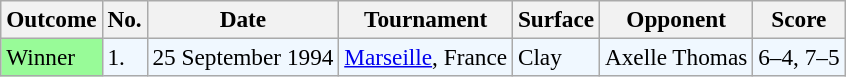<table class="sortable wikitable" style=font-size:97%>
<tr>
<th>Outcome</th>
<th>No.</th>
<th>Date</th>
<th>Tournament</th>
<th>Surface</th>
<th>Opponent</th>
<th>Score</th>
</tr>
<tr style="background:#f0f8ff;">
<td style="background:#98fb98;">Winner</td>
<td>1.</td>
<td>25 September 1994</td>
<td><a href='#'>Marseille</a>, France</td>
<td>Clay</td>
<td> Axelle Thomas</td>
<td>6–4, 7–5</td>
</tr>
</table>
